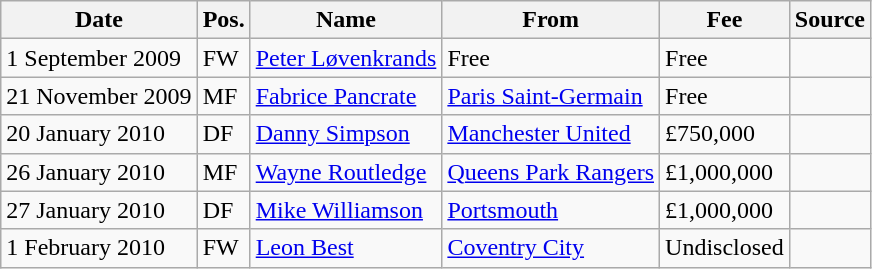<table class="wikitable">
<tr>
<th>Date</th>
<th>Pos.</th>
<th>Name</th>
<th>From</th>
<th>Fee</th>
<th>Source</th>
</tr>
<tr>
<td>1 September 2009</td>
<td>FW</td>
<td> <a href='#'>Peter Løvenkrands</a></td>
<td>Free</td>
<td>Free</td>
<td></td>
</tr>
<tr>
<td>21 November 2009</td>
<td>MF</td>
<td> <a href='#'>Fabrice Pancrate</a></td>
<td> <a href='#'>Paris Saint-Germain</a></td>
<td>Free</td>
<td></td>
</tr>
<tr>
<td>20 January 2010</td>
<td>DF</td>
<td> <a href='#'>Danny Simpson</a></td>
<td> <a href='#'>Manchester United</a></td>
<td>£750,000</td>
<td></td>
</tr>
<tr>
<td>26 January 2010</td>
<td>MF</td>
<td> <a href='#'>Wayne Routledge</a></td>
<td> <a href='#'>Queens Park Rangers</a></td>
<td>£1,000,000</td>
<td></td>
</tr>
<tr>
<td>27 January 2010</td>
<td>DF</td>
<td> <a href='#'>Mike Williamson</a></td>
<td> <a href='#'>Portsmouth</a></td>
<td>£1,000,000</td>
<td></td>
</tr>
<tr>
<td>1 February 2010</td>
<td>FW</td>
<td> <a href='#'>Leon Best</a></td>
<td> <a href='#'>Coventry City</a></td>
<td>Undisclosed</td>
<td></td>
</tr>
</table>
